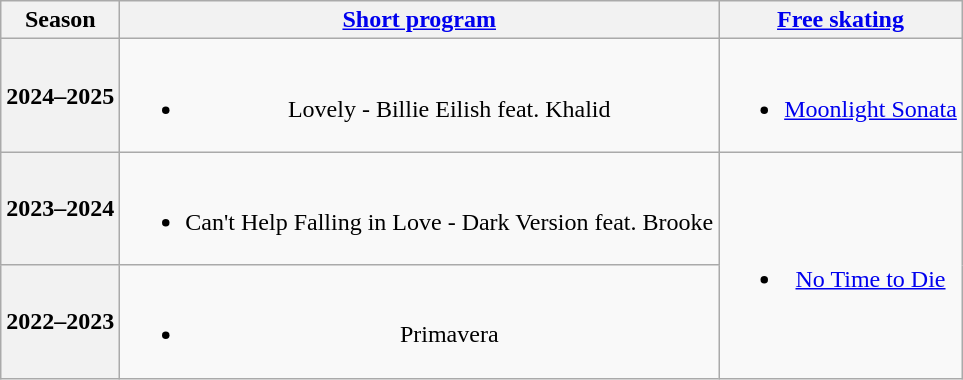<table class=wikitable style=text-align:center>
<tr>
<th>Season</th>
<th><a href='#'>Short program</a></th>
<th><a href='#'>Free skating</a></th>
</tr>
<tr>
<th>2024–2025 <br></th>
<td><br><ul><li>Lovely - Billie Eilish feat. Khalid <br></li></ul></td>
<td><br><ul><li><a href='#'>Moonlight Sonata</a> <br> </li></ul></td>
</tr>
<tr>
<th>2023–2024 <br></th>
<td><br><ul><li>Can't Help Falling in Love - Dark Version feat. Brooke <br></li></ul></td>
<td rowspan=2><br><ul><li><a href='#'>No Time to Die</a> <br> </li></ul></td>
</tr>
<tr>
<th>2022–2023 <br></th>
<td><br><ul><li>Primavera <br></li></ul></td>
</tr>
</table>
